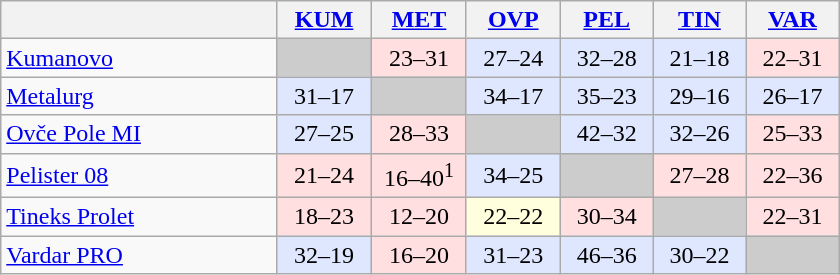<table class="wikitable" style="text-align: center;" width="560">
<tr>
<th width=200></th>
<th width=60><a href='#'>KUM</a></th>
<th width=60><a href='#'>MET</a></th>
<th width=60><a href='#'>OVP</a></th>
<th width=60><a href='#'>PEL</a></th>
<th width=60><a href='#'>TIN</a></th>
<th width=60><a href='#'>VAR</a></th>
</tr>
<tr>
<td style="text-align: left;"><a href='#'>Kumanovo</a></td>
<td bgcolor=#CCCCCC> </td>
<td bgcolor=#FFDFDF>23–31</td>
<td bgcolor=#DFE7FF>27–24</td>
<td bgcolor=#DFE7FF>32–28</td>
<td bgcolor=#DFE7FF>21–18</td>
<td bgcolor=#FFDFDF>22–31</td>
</tr>
<tr>
<td style="text-align: left;"><a href='#'>Metalurg</a></td>
<td bgcolor=#DFE7FF>31–17</td>
<td bgcolor=#CCCCCC> </td>
<td bgcolor=#DFE7FF>34–17</td>
<td bgcolor=#DFE7FF>35–23</td>
<td bgcolor=#DFE7FF>29–16</td>
<td bgcolor=#DFE7FF>26–17</td>
</tr>
<tr>
<td style="text-align: left;"><a href='#'>Ovče Pole MI</a></td>
<td bgcolor=#DFE7FF>27–25</td>
<td bgcolor=#FFDFDF>28–33</td>
<td bgcolor=#CCCCCC> </td>
<td bgcolor=#DFE7FF>42–32</td>
<td bgcolor=#DFE7FF>32–26</td>
<td bgcolor=#FFDFDF>25–33</td>
</tr>
<tr>
<td style="text-align: left;"><a href='#'>Pelister 08</a></td>
<td bgcolor=#FFDFDF>21–24</td>
<td bgcolor=#FFDFDF>16–40<sup>1</sup></td>
<td bgcolor=#DFE7FF>34–25</td>
<td bgcolor=#CCCCCC> </td>
<td bgcolor=#FFDFDF>27–28</td>
<td bgcolor=#FFDFDF>22–36</td>
</tr>
<tr>
<td style="text-align: left;"><a href='#'>Tineks Prolet</a></td>
<td bgcolor=#FFDFDF>18–23</td>
<td bgcolor=#FFDFDF>12–20</td>
<td bgcolor=#FFFFDD>22–22</td>
<td bgcolor=#FFDFDF>30–34</td>
<td bgcolor=#CCCCCC> </td>
<td bgcolor=#FFDFDF>22–31</td>
</tr>
<tr>
<td style="text-align: left;"><a href='#'>Vardar PRO</a></td>
<td bgcolor=#DFE7FF>32–19</td>
<td bgcolor=#FFDFDF>16–20</td>
<td bgcolor=#DFE7FF>31–23</td>
<td bgcolor=#DFE7FF>46–36</td>
<td bgcolor=#DFE7FF>30–22</td>
<td bgcolor=#CCCCCC> </td>
</tr>
</table>
